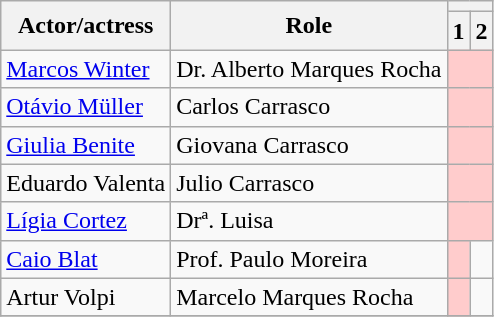<table class="wikitable">
<tr>
<th rowspan=2>Actor/actress</th>
<th rowspan=2>Role</th>
<th colspan=14></th>
</tr>
<tr>
<th>1<br></th>
<th>2<br></th>
</tr>
<tr>
<td><a href='#'>Marcos Winter</a></td>
<td>Dr. Alberto Marques Rocha</td>
<td colspan="2" style="background: #fcc" align="center"></td>
</tr>
<tr>
<td><a href='#'>Otávio Müller</a></td>
<td>Carlos Carrasco</td>
<td colspan="2" style="background: #fcc" align="center"></td>
</tr>
<tr>
<td><a href='#'>Giulia Benite</a></td>
<td>Giovana Carrasco</td>
<td colspan="2" style="background: #fcc" align="center"></td>
</tr>
<tr>
<td>Eduardo Valenta</td>
<td>Julio Carrasco</td>
<td colspan="2" style="background: #fcc" align="center"></td>
</tr>
<tr>
<td><a href='#'>Lígia Cortez</a></td>
<td>Drª. Luisa</td>
<td colspan="2" style="background: #fcc" align="center"></td>
</tr>
<tr>
<td><a href='#'>Caio Blat</a></td>
<td>Prof. Paulo Moreira</td>
<td colspan="1" style="background: #fcc" align="center"></td>
<td></td>
</tr>
<tr>
<td>Artur Volpi</td>
<td>Marcelo Marques Rocha</td>
<td colspan="1" style="background: #fcc" align="center"></td>
<td></td>
</tr>
<tr>
</tr>
</table>
